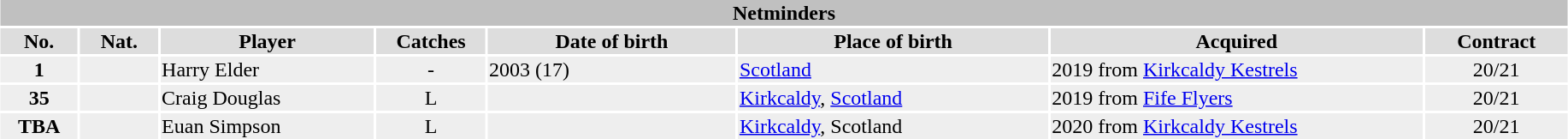<table class="toccolours"  style="width:97%; clear:both; margin:1.5em auto; text-align:center;">
<tr>
<th colspan="11" style="background:silver; color:black;">Netminders</th>
</tr>
<tr style="background:#ddd;">
<th width=5%>No.</th>
<th width=5%>Nat.</th>
<th !width=22%>Player</th>
<th width=7%>Catches</th>
<th width=16%>Date of birth</th>
<th width=20%>Place of birth</th>
<th width=24%>Acquired</th>
<td><strong>Contract</strong></td>
</tr>
<tr style="background:#eee;">
<td><strong>1</strong></td>
<td></td>
<td align="left">Harry Elder</td>
<td>-</td>
<td align="left">2003 (17)</td>
<td align="left"><a href='#'>Scotland</a></td>
<td align="left">2019 from <a href='#'>Kirkcaldy Kestrels</a></td>
<td>20/21</td>
</tr>
<tr style="background:#eee;">
<td><strong>35</strong></td>
<td></td>
<td align="left">Craig Douglas</td>
<td>L</td>
<td align="left"></td>
<td align="left"><a href='#'>Kirkcaldy</a>, <a href='#'>Scotland</a></td>
<td align="left">2019 from <a href='#'>Fife Flyers</a></td>
<td>20/21</td>
</tr>
<tr style="background:#eee;">
<td><strong>TBA</strong></td>
<td></td>
<td align="left">Euan Simpson</td>
<td>L</td>
<td align="left"></td>
<td align="left"><a href='#'>Kirkcaldy</a>, Scotland</td>
<td align="left">2020 from <a href='#'>Kirkcaldy Kestrels</a></td>
<td>20/21</td>
</tr>
</table>
